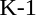<table>
<tr>
<td>K-1<br></td>
<td></td>
<td></td>
<td></td>
</tr>
</table>
